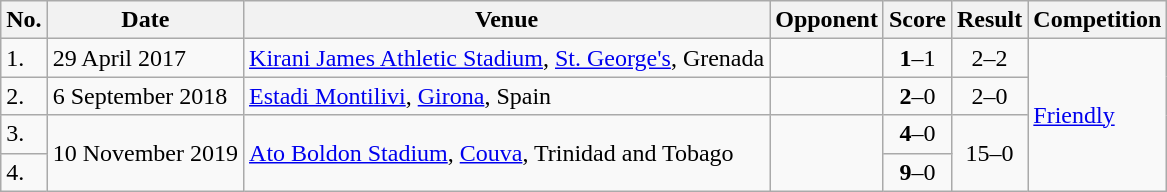<table class="wikitable" style="font-size:100%;">
<tr>
<th>No.</th>
<th>Date</th>
<th>Venue</th>
<th>Opponent</th>
<th>Score</th>
<th>Result</th>
<th>Competition</th>
</tr>
<tr>
<td>1.</td>
<td>29 April 2017</td>
<td><a href='#'>Kirani James Athletic Stadium</a>, <a href='#'>St. George's</a>, Grenada</td>
<td></td>
<td align=center><strong>1</strong>–1</td>
<td align=center>2–2</td>
<td rowspan=4><a href='#'>Friendly</a></td>
</tr>
<tr>
<td>2.</td>
<td>6 September 2018</td>
<td><a href='#'>Estadi Montilivi</a>, <a href='#'>Girona</a>, Spain</td>
<td></td>
<td align=center><strong>2</strong>–0</td>
<td align=center>2–0</td>
</tr>
<tr>
<td>3.</td>
<td rowspan=2>10 November 2019</td>
<td rowspan=2><a href='#'>Ato Boldon Stadium</a>, <a href='#'>Couva</a>, Trinidad and Tobago</td>
<td rowspan=2></td>
<td align=center><strong>4</strong>–0</td>
<td rowspan=2 align=center>15–0</td>
</tr>
<tr>
<td>4.</td>
<td align=center><strong>9</strong>–0</td>
</tr>
</table>
